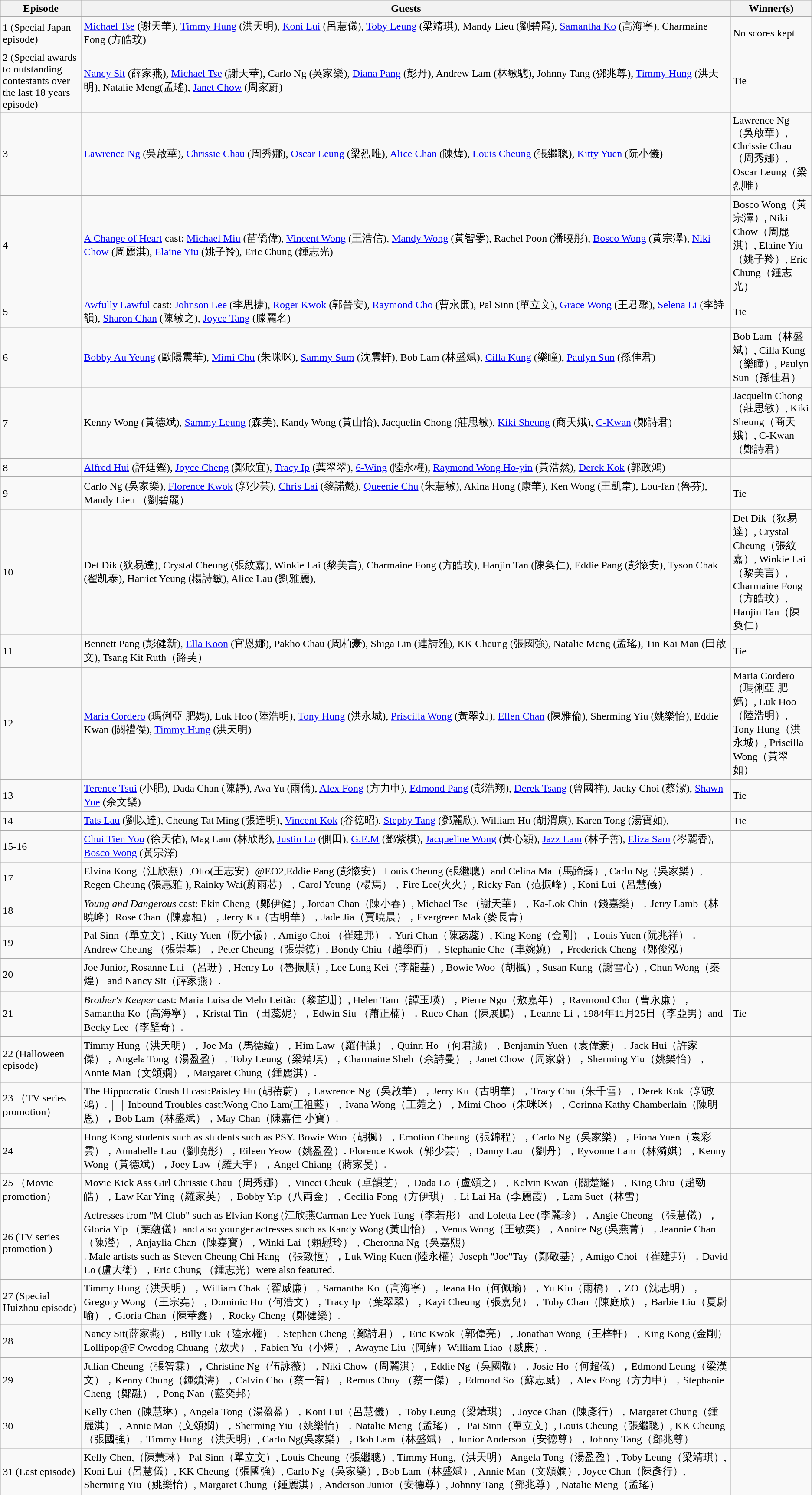<table class="wikitable">
<tr>
<th style="width:10%;">Episode</th>
<th style="width:80%;">Guests</th>
<th style="width:10%;">Winner(s)</th>
</tr>
<tr>
<td>1 (Special Japan episode)</td>
<td><a href='#'>Michael Tse</a> (謝天華), <a href='#'>Timmy Hung</a> (洪天明),  <a href='#'>Koni Lui</a> (呂慧儀), <a href='#'>Toby Leung</a> (梁靖琪), Mandy Lieu (劉碧麗), <a href='#'>Samantha Ko</a> (高海寧), Charmaine Fong (方皓玟)</td>
<td>No scores kept</td>
</tr>
<tr>
<td>2 (Special awards to outstanding contestants over the last 18 years episode)</td>
<td><a href='#'>Nancy Sit</a> (薛家燕), <a href='#'>Michael Tse</a> (謝天華), Carlo Ng (吳家樂), <a href='#'>Diana Pang</a> (彭丹), Andrew Lam (林敏驄), Johnny Tang (鄧兆尊), <a href='#'>Timmy Hung</a> (洪天明), Natalie Meng(孟瑤), <a href='#'>Janet Chow</a> (周家蔚)</td>
<td>Tie</td>
</tr>
<tr>
<td>3</td>
<td><a href='#'>Lawrence Ng</a> (吳啟華),  <a href='#'>Chrissie Chau</a> (周秀娜), <a href='#'>Oscar Leung</a> (梁烈唯), <a href='#'>Alice Chan</a> (陳煒), <a href='#'>Louis Cheung</a> (張繼聰), <a href='#'>Kitty Yuen</a> (阮小儀)</td>
<td>Lawrence Ng（吳啟華）, Chrissie Chau（周秀娜）, Oscar Leung（梁烈唯）</td>
</tr>
<tr>
<td>4</td>
<td><a href='#'>A Change of Heart</a> cast: <a href='#'>Michael Miu</a> (苗僑偉), <a href='#'>Vincent Wong</a> (王浩信), <a href='#'>Mandy Wong</a> (黃智雯), Rachel Poon (潘曉彤), <a href='#'>Bosco Wong</a> (黃宗澤), <a href='#'>Niki Chow</a> (周麗淇), <a href='#'>Elaine Yiu</a> (姚子羚), Eric Chung (鍾志光)</td>
<td>Bosco Wong（黃宗澤）, Niki Chow（周麗淇）, Elaine Yiu（姚子羚）, Eric Chung（鍾志光）</td>
</tr>
<tr>
<td>5</td>
<td><a href='#'>Awfully Lawful</a> cast: <a href='#'>Johnson Lee</a> (李思捷), <a href='#'>Roger Kwok</a> (郭晉安), <a href='#'>Raymond Cho</a> (曹永廉), Pal Sinn (單立文), <a href='#'>Grace Wong</a> (王君馨), <a href='#'>Selena Li</a> (李詩韻), <a href='#'>Sharon Chan</a> (陳敏之), <a href='#'>Joyce Tang</a> (滕麗名)</td>
<td>Tie</td>
</tr>
<tr>
<td>6</td>
<td><a href='#'>Bobby Au Yeung</a> (歐陽震華), <a href='#'>Mimi Chu</a> (朱咪咪), <a href='#'>Sammy Sum</a> (沈震軒), Bob Lam (林盛斌), <a href='#'>Cilla Kung</a> (樂瞳), <a href='#'>Paulyn Sun</a> (孫佳君)</td>
<td>Bob Lam（林盛斌）, Cilla Kung（樂瞳）, Paulyn Sun（孫佳君）</td>
</tr>
<tr>
<td>7</td>
<td>Kenny Wong (黃德斌), <a href='#'>Sammy Leung</a> (森美), Kandy Wong (黃山怡), Jacquelin Chong (莊思敏), <a href='#'>Kiki Sheung</a> (商天娥), <a href='#'>C-Kwan</a> (鄭詩君)</td>
<td>Jacquelin Chong（莊思敏）, Kiki Sheung（商天娥）, C-Kwan（鄭詩君）</td>
</tr>
<tr>
<td>8</td>
<td><a href='#'>Alfred Hui</a> (許廷鏗), <a href='#'>Joyce Cheng</a> (鄭欣宜), <a href='#'>Tracy Ip</a> (葉翠翠), <a href='#'>6-Wing</a> (陸永權), <a href='#'>Raymond Wong Ho-yin</a> (黃浩然), <a href='#'>Derek Kok</a> (郭政鴻)</td>
<td></td>
</tr>
<tr>
<td>9</td>
<td>Carlo Ng (吳家樂), <a href='#'>Florence Kwok</a> (郭少芸), <a href='#'>Chris Lai</a> (黎諾懿), <a href='#'>Queenie Chu</a> (朱慧敏), Akina Hong (康華), Ken Wong (王凱韋), Lou-fan (魯芬), Mandy Lieu （劉碧麗）</td>
<td>Tie</td>
</tr>
<tr>
<td>10</td>
<td>Det Dik (狄易達), Crystal Cheung (張紋嘉), Winkie Lai (黎美言), Charmaine Fong (方皓玟), Hanjin Tan (陳奐仁), Eddie Pang (彭懷安), Tyson Chak (翟凯泰), Harriet Yeung (楊詩敏), Alice Lau (劉雅麗),</td>
<td>Det Dik（狄易達）, Crystal Cheung（張紋嘉）, Winkie Lai（黎美言）, Charmaine Fong（方皓玟）, Hanjin Tan（陳奐仁）</td>
</tr>
<tr>
<td>11</td>
<td>Bennett Pang (彭健新), <a href='#'>Ella Koon</a> (官恩娜), Pakho Chau (周柏豪), Shiga Lin (連詩雅), KK Cheung (張國強), Natalie Meng (孟瑤), Tin Kai Man (田啟文), Tsang Kit Ruth（路芙）</td>
<td>Tie</td>
</tr>
<tr>
<td>12</td>
<td><a href='#'>Maria Cordero</a> (瑪俐亞 肥媽), Luk Hoo (陸浩明), <a href='#'>Tony Hung</a> (洪永城), <a href='#'>Priscilla Wong</a> (黃翠如), <a href='#'>Ellen Chan</a> (陳雅倫), Sherming Yiu (姚樂怡), Eddie Kwan (關禮傑), <a href='#'>Timmy Hung</a> (洪天明)</td>
<td>Maria Cordero（瑪俐亞 肥媽）, Luk Hoo（陸浩明）, Tony Hung（洪永城）, Priscilla Wong（黃翠如）</td>
</tr>
<tr>
<td>13</td>
<td><a href='#'>Terence Tsui</a> (小肥), Dada Chan (陳靜), Ava Yu (雨僑), <a href='#'>Alex Fong</a> (方力申), <a href='#'>Edmond Pang</a> (彭浩翔), <a href='#'>Derek Tsang</a> (曾國祥), Jacky Choi (蔡潔), <a href='#'>Shawn Yue</a> (余文樂)</td>
<td>Tie</td>
</tr>
<tr>
<td>14</td>
<td><a href='#'>Tats Lau</a> (劉以達), Cheung Tat Ming (張達明), <a href='#'>Vincent Kok</a> (谷德昭), <a href='#'>Stephy Tang</a> (鄧麗欣), William Hu (胡渭康), Karen Tong (湯寶如),</td>
<td>Tie</td>
</tr>
<tr>
<td>15-16</td>
<td><a href='#'>Chui Tien You</a> (徐天佑), Mag Lam (林欣彤), <a href='#'>Justin Lo</a> (側田), <a href='#'>G.E.M</a> (鄧紫棋), <a href='#'>Jacqueline Wong</a> (黃心穎), <a href='#'>Jazz Lam</a> (林子善), <a href='#'>Eliza Sam</a> (岑麗香), <a href='#'>Bosco Wong</a> (黃宗澤)</td>
<td></td>
</tr>
<tr>
<td>17</td>
<td>Elvina Kong（江欣燕）,Otto(王志安）@EO2,Eddie Pang (彭懷安） Louis Cheung (張繼聰）and Celina Ma（馬蹄露）, Carlo Ng（吳家樂）, Regen Cheung (張惠雅 ), Rainky Wai(蔚雨芯），Carol Yeung（楊焉），Fire Lee(火火）, Ricky Fan（范振峰）, Koni Lui（呂慧儀）</td>
<td></td>
</tr>
<tr>
<td>18</td>
<td><em>Young and Dangerous</em> cast: Ekin Cheng（鄭伊健）, Jordan Chan（陳小春）, Michael Tse （謝天華），Ka-Lok Chin（錢嘉樂），Jerry Lamb（林曉峰）Rose Chan（陳嘉桓），Jerry Ku（古明華），Jade Jia（賈曉晨），Evergreen Mak (麥長青）</td>
<td></td>
</tr>
<tr>
<td>19</td>
<td>Pal Sinn（單立文）, Kitty Yuen（阮小儀）, Amigo Choi （崔建邦），Yuri Chan（陳蕊蕊）, King Kong（金剛），Louis Yuen (阮兆祥），Andrew Cheung （張崇基），Peter Cheung（張崇德）, Bondy Chiu（趙學而），Stephanie Che（車婉婉），Frederick Cheng（鄭俊泓）</td>
<td></td>
</tr>
<tr>
<td>20</td>
<td>Joe Junior, Rosanne Lui （呂珊）, Henry Lo（魯振順）, Lee Lung Kei（李龍基）, Bowie Woo（胡楓）, Susan Kung（謝雪心）, Chun Wong（秦煌） and Nancy Sit（薛家燕）.</td>
<td></td>
</tr>
<tr>
<td>21</td>
<td><em>Brother's Keeper</em> cast: Maria Luisa de Melo Leitão（黎芷珊）, Helen Tam（譚玉瑛），Pierre Ngo（敖嘉年），Raymond Cho（曹永廉），Samantha Ko（高海寧），Kristal Tin （田蕊妮），Edwin Siu （蕭正楠），Ruco Chan（陳展鵬），Leanne Li，1984年11月25日（李亞男）and Becky Lee（李壁奇）.</td>
<td>Tie</td>
</tr>
<tr>
<td>22 (Halloween episode)</td>
<td>Timmy Hung（洪天明），Joe Ma（馬德鐘），Him Law（羅仲謙），Quinn Ho （何君誠），Benjamin Yuen（袁偉豪），Jack Hui（許家傑），Angela Tong（湯盈盈），Toby Leung（梁靖琪），Charmaine Sheh（佘詩曼），Janet Chow（周家蔚），Sherming Yiu（姚樂怡），Annie Man（文頌嫻），Margaret Chung（鍾麗淇）.</td>
<td></td>
</tr>
<tr>
<td>23 （TV series promotion）</td>
<td>The Hippocratic Crush II cast:Paisley Hu (胡蓓蔚），Lawrence Ng（吳啟華），Jerry Ku（古明華），Tracy Chu（朱千雪），Derek Kok（郭政鴻）.｜｜Inbound Troubles cast:Wong Cho Lam(王祖藍），Ivana Wong（王菀之），Mimi Choo（朱咪咪），Corinna Kathy Chamberlain（陳明恩），Bob Lam（林盛斌），May Chan（陳嘉佳 小寶）.</td>
<td></td>
</tr>
<tr>
<td>24</td>
<td>Hong Kong students such as students such as PSY. Bowie Woo（胡楓），Emotion Cheung（張錦程），Carlo Ng（吳家樂），Fiona Yuen（袁彩雲），Annabelle Lau（劉曉彤），Eileen Yeow（姚盈盈）. Florence Kwok（郭少芸），Danny Lau （劉丹），Eyvonne Lam（林漪娸），Kenny Wong（黃德斌），Joey Law（羅天宇），Angel Chiang（蔣家旻）.</td>
<td></td>
</tr>
<tr>
<td>25 （Movie promotion）</td>
<td>Movie Kick Ass Girl Chrissie Chau（周秀娜），Vincci Cheuk（卓韻芝），Dada Lo（盧頌之），Kelvin Kwan（關楚耀），King Chiu（趙勁皓），Law Kar Ying（羅家英），Bobby Yip（八両金），Cecilia Fong（方伊琪），Li Lai Ha（李麗霞），Lam Suet（林雪）</td>
<td></td>
</tr>
<tr>
<td>26 (TV series promotion )</td>
<td>Actresses from "M Club" such as Elvian Kong (江欣燕Carman Lee Yuek Tung（李若彤） and Loletta Lee (李麗珍），Angie Cheong （張慧儀），Gloria Yip （葉蘊儀）and also younger actresses such as Kandy Wong (黃山怡），Venus Wong（王敏奕），Annice Ng (吳燕菁），Jeannie Chan（陳瀅），Anjaylia Chan（陳嘉寶），Winki Lai（賴慰玲），Cheronna Ng（吳嘉熙）<br>. Male artists such as Steven Cheung Chi Hang （張致恆），Luk Wing Kuen (陸永權）Joseph "Joe"Tay（鄭敬基）, Amigo Choi （崔建邦），David Lo (盧大衛），Eric Chung （鍾志光）were also featured.</td>
<td></td>
</tr>
<tr>
<td>27 (Special Huizhou episode)</td>
<td>Timmy Hung（洪天明），William Chak（翟威廉），Samantha Ko（高海寧），Jeana Ho（何佩瑜），Yu Kiu（雨橋），ZO（沈志明），Gregory Wong （王宗堯），Dominic Ho（何浩文），Tracy Ip （葉翠翠），Kayi Cheung（張嘉兒），Toby Chan（陳庭欣），Barbie Liu（夏尉喻），Gloria Chan（陳華鑫），Rocky Cheng（鄭健樂）.</td>
</tr>
<tr>
<td>28</td>
<td>Nancy Sit(薛家燕），Billy Luk（陸永權），Stephen Cheng（鄭詩君），Eric Kwok（郭偉亮），Jonathan Wong（王梓軒），King Kong (金剛）Lollipop@F Owodog Chuang（敖犬），Fabien Yu（小煜），Awayne Liu（阿緯）William Liao（威廉）.</td>
<td></td>
</tr>
<tr>
<td>29</td>
<td>Julian Cheung（張智霖），Christine Ng（伍詠薇），Niki Chow（周麗淇），Eddie Ng（吳國敬），Josie Ho（何超儀），Edmond Leung（梁漢文），Kenny Chung（鍾鎮濤），Calvin Cho（蔡一智），Remus Choy （蔡一傑），Edmond So（蘇志威），Alex Fong（方力申），Stephanie Cheng（鄭融），Pong Nan（藍奕邦）</td>
<td></td>
</tr>
<tr>
<td>30</td>
<td>Kelly Chen（陳慧琳）, Angela Tong（湯盈盈），Koni Lui（呂慧儀），Toby Leung（梁靖琪），Joyce Chan（陳彥行），Margaret Chung（鍾麗淇），Annie Man（文頌嫻），Sherming Yiu（姚樂怡），Natalie Meng（孟瑤）， Pai Sinn（單立文）, Louis Cheung（張繼聰）, KK Cheung（張國強），Timmy Hung （洪天明）, Carlo Ng(吳家樂），Bob Lam（林盛斌），Junior Anderson（安德尊），Johnny Tang（鄧兆尊）</td>
<td></td>
</tr>
<tr>
<td>31 (Last episode)</td>
<td>Kelly Chen,（陳慧琳） Pal Sinn（單立文）, Louis Cheung（張繼聰）, Timmy Hung,（洪天明） Angela Tong（湯盈盈）, Toby Leung（梁靖琪）, Koni Lui（呂慧儀）, KK Cheung（張國強）, Carlo Ng（吳家樂）, Bob Lam（林盛斌）, Annie Man（文頌嫻）, Joyce Chan（陳彥行）, Sherming Yiu（姚樂怡）, Margaret Chung（鍾麗淇）, Anderson Junior（安德尊）, Johnny Tang（鄧兆尊）, Natalie Meng（孟瑤）</td>
<td></td>
</tr>
</table>
